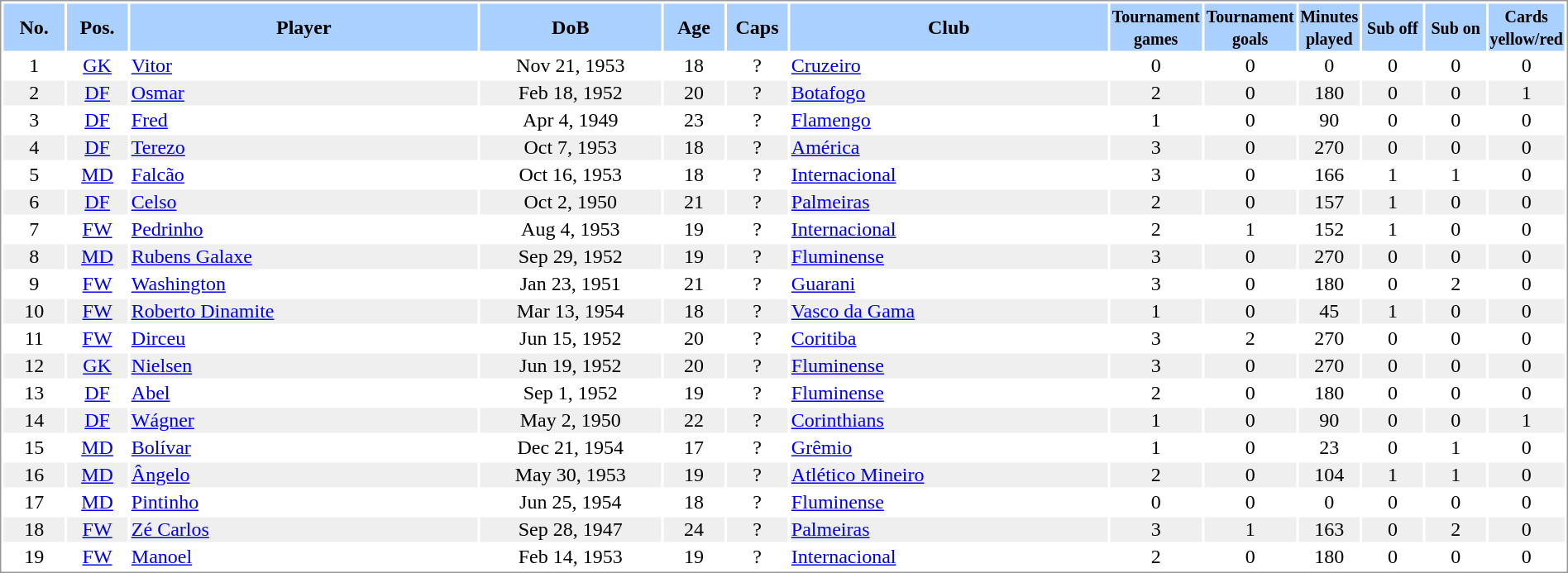<table border="0" width="100%" style="border: 1px solid #999; background-color:#FFFFFF; text-align:center">
<tr align="center" bgcolor="#AAD0FF">
<th width=4%>No.</th>
<th width=4%>Pos.</th>
<th width=23%>Player</th>
<th width=12%>DoB</th>
<th width=4%>Age</th>
<th width=4%>Caps</th>
<th width=21%>Club</th>
<th width=6%><small>Tournament<br>games</small></th>
<th width=6%><small>Tournament<br>goals</small></th>
<th width=4%><small>Minutes<br>played</small></th>
<th width=4%><small>Sub off</small></th>
<th width=4%><small>Sub on</small></th>
<th width=4%><small>Cards<br>yellow/red</small></th>
</tr>
<tr>
<td>1</td>
<td><a href='#'>GK</a></td>
<td align="left"><a href='#'>Vitor</a></td>
<td>Nov 21, 1953</td>
<td>18</td>
<td>?</td>
<td align="left"> <a href='#'>Cruzeiro</a></td>
<td>0</td>
<td>0</td>
<td>0</td>
<td>0</td>
<td>0</td>
<td>0</td>
</tr>
<tr bgcolor="#EFEFEF">
<td>2</td>
<td><a href='#'>DF</a></td>
<td align="left"><a href='#'>Osmar</a></td>
<td>Feb 18, 1952</td>
<td>20</td>
<td>?</td>
<td align="left"> <a href='#'>Botafogo</a></td>
<td>2</td>
<td>0</td>
<td>180</td>
<td>0</td>
<td>0</td>
<td>1</td>
</tr>
<tr>
<td>3</td>
<td><a href='#'>DF</a></td>
<td align="left"><a href='#'>Fred</a></td>
<td>Apr 4, 1949</td>
<td>23</td>
<td>?</td>
<td align="left"> <a href='#'>Flamengo</a></td>
<td>1</td>
<td>0</td>
<td>90</td>
<td>0</td>
<td>0</td>
<td>0</td>
</tr>
<tr bgcolor="#EFEFEF">
<td>4</td>
<td><a href='#'>DF</a></td>
<td align="left"><a href='#'>Terezo</a></td>
<td>Oct 7, 1953</td>
<td>18</td>
<td>?</td>
<td align="left"> <a href='#'>América</a></td>
<td>3</td>
<td>0</td>
<td>270</td>
<td>0</td>
<td>0</td>
<td>0</td>
</tr>
<tr>
<td>5</td>
<td><a href='#'>MD</a></td>
<td align="left"><a href='#'>Falcão</a></td>
<td>Oct 16, 1953</td>
<td>18</td>
<td>?</td>
<td align="left"> <a href='#'>Internacional</a></td>
<td>3</td>
<td>0</td>
<td>166</td>
<td>1</td>
<td>1</td>
<td>0</td>
</tr>
<tr bgcolor="#EFEFEF">
<td>6</td>
<td><a href='#'>DF</a></td>
<td align="left"><a href='#'>Celso</a></td>
<td>Oct 2, 1950</td>
<td>21</td>
<td>?</td>
<td align="left"> <a href='#'>Palmeiras</a></td>
<td>2</td>
<td>0</td>
<td>157</td>
<td>1</td>
<td>0</td>
<td>0</td>
</tr>
<tr>
<td>7</td>
<td><a href='#'>FW</a></td>
<td align="left"><a href='#'>Pedrinho</a></td>
<td>Aug 4, 1953</td>
<td>19</td>
<td>?</td>
<td align="left"> <a href='#'>Internacional</a></td>
<td>2</td>
<td>1</td>
<td>152</td>
<td>1</td>
<td>0</td>
<td>0</td>
</tr>
<tr bgcolor="#EFEFEF">
<td>8</td>
<td><a href='#'>MD</a></td>
<td align="left"><a href='#'>Rubens Galaxe</a></td>
<td>Sep 29, 1952</td>
<td>19</td>
<td>?</td>
<td align="left"> <a href='#'>Fluminense</a></td>
<td>3</td>
<td>0</td>
<td>270</td>
<td>0</td>
<td>0</td>
<td>0</td>
</tr>
<tr>
<td>9</td>
<td><a href='#'>FW</a></td>
<td align="left"><a href='#'>Washington</a></td>
<td>Jan 23, 1951</td>
<td>21</td>
<td>?</td>
<td align="left"> <a href='#'>Guarani</a></td>
<td>3</td>
<td>0</td>
<td>180</td>
<td>0</td>
<td>2</td>
<td>0</td>
</tr>
<tr bgcolor="#EFEFEF">
<td>10</td>
<td><a href='#'>FW</a></td>
<td align="left"><a href='#'>Roberto Dinamite</a></td>
<td>Mar 13, 1954</td>
<td>18</td>
<td>?</td>
<td align="left"> <a href='#'>Vasco da Gama</a></td>
<td>1</td>
<td>0</td>
<td>45</td>
<td>1</td>
<td>0</td>
<td>0</td>
</tr>
<tr>
<td>11</td>
<td><a href='#'>FW</a></td>
<td align="left"><a href='#'>Dirceu</a></td>
<td>Jun 15, 1952</td>
<td>20</td>
<td>?</td>
<td align="left"> <a href='#'>Coritiba</a></td>
<td>3</td>
<td>2</td>
<td>270</td>
<td>0</td>
<td>0</td>
<td>0</td>
</tr>
<tr bgcolor="#EFEFEF">
<td>12</td>
<td><a href='#'>GK</a></td>
<td align="left"><a href='#'>Nielsen</a></td>
<td>Jun 19, 1952</td>
<td>20</td>
<td>?</td>
<td align="left"> <a href='#'>Fluminense</a></td>
<td>3</td>
<td>0</td>
<td>270</td>
<td>0</td>
<td>0</td>
<td>0</td>
</tr>
<tr>
<td>13</td>
<td><a href='#'>DF</a></td>
<td align="left"><a href='#'>Abel</a></td>
<td>Sep 1, 1952</td>
<td>19</td>
<td>?</td>
<td align="left"> <a href='#'>Fluminense</a></td>
<td>2</td>
<td>0</td>
<td>180</td>
<td>0</td>
<td>0</td>
<td>0</td>
</tr>
<tr bgcolor="#EFEFEF">
<td>14</td>
<td><a href='#'>DF</a></td>
<td align="left"><a href='#'>Wágner</a></td>
<td>May 2, 1950</td>
<td>22</td>
<td>?</td>
<td align="left"> <a href='#'>Corinthians</a></td>
<td>1</td>
<td>0</td>
<td>90</td>
<td>0</td>
<td>0</td>
<td>1</td>
</tr>
<tr>
<td>15</td>
<td><a href='#'>MD</a></td>
<td align="left"><a href='#'>Bolívar</a></td>
<td>Dec 21, 1954</td>
<td>17</td>
<td>?</td>
<td align="left"> <a href='#'>Grêmio</a></td>
<td>1</td>
<td>0</td>
<td>23</td>
<td>0</td>
<td>1</td>
<td>0</td>
</tr>
<tr bgcolor="#EFEFEF">
<td>16</td>
<td><a href='#'>MD</a></td>
<td align="left"><a href='#'>Ângelo</a></td>
<td>May 30, 1953</td>
<td>19</td>
<td>?</td>
<td align="left"> <a href='#'>Atlético Mineiro</a></td>
<td>2</td>
<td>0</td>
<td>104</td>
<td>1</td>
<td>1</td>
<td>0</td>
</tr>
<tr>
<td>17</td>
<td><a href='#'>MD</a></td>
<td align="left"><a href='#'>Pintinho</a></td>
<td>Jun 25, 1954</td>
<td>18</td>
<td>?</td>
<td align="left"> <a href='#'>Fluminense</a></td>
<td>0</td>
<td>0</td>
<td>0</td>
<td>0</td>
<td>0</td>
<td>0</td>
</tr>
<tr bgcolor="#EFEFEF">
<td>18</td>
<td><a href='#'>FW</a></td>
<td align="left"><a href='#'>Zé Carlos</a></td>
<td>Sep 28, 1947</td>
<td>24</td>
<td>?</td>
<td align="left"> <a href='#'>Palmeiras</a></td>
<td>3</td>
<td>1</td>
<td>163</td>
<td>0</td>
<td>2</td>
<td>0</td>
</tr>
<tr>
<td>19</td>
<td><a href='#'>FW</a></td>
<td align="left"><a href='#'>Manoel</a></td>
<td>Feb 14, 1953</td>
<td>19</td>
<td>?</td>
<td align="left"> <a href='#'>Internacional</a></td>
<td>2</td>
<td>0</td>
<td>180</td>
<td>0</td>
<td>0</td>
<td>0</td>
</tr>
</table>
